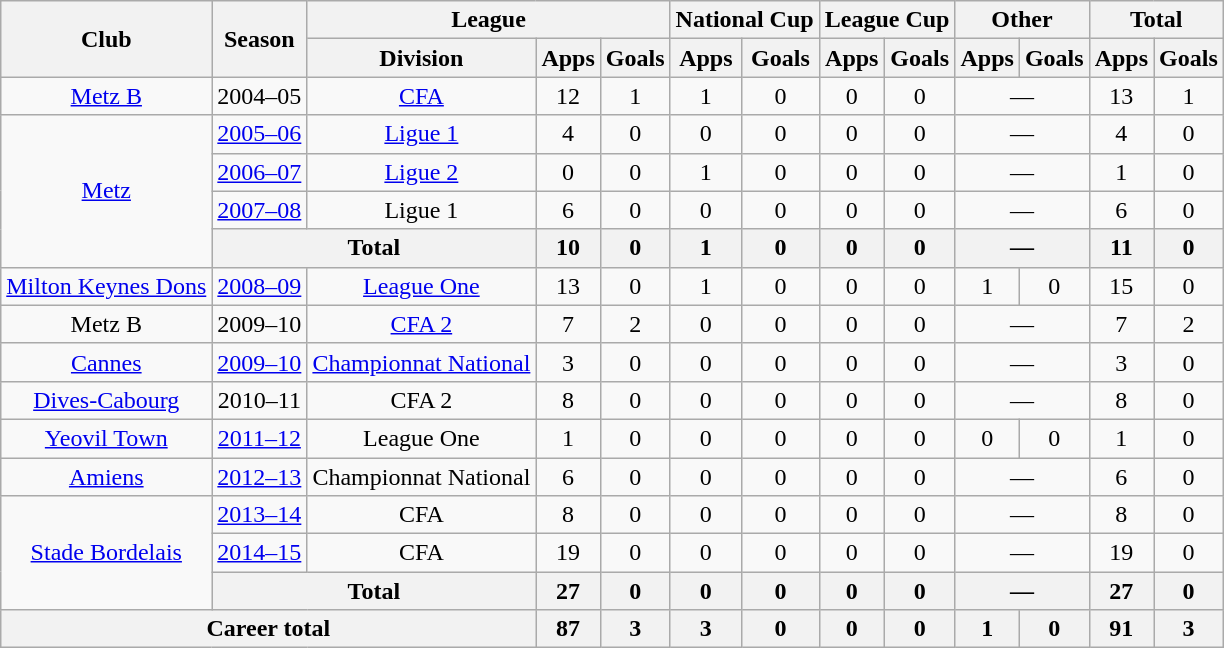<table class=wikitable style="text-align: center;">
<tr>
<th rowspan=2>Club</th>
<th rowspan=2>Season</th>
<th colspan=3>League</th>
<th colspan=2>National Cup</th>
<th colspan=2>League Cup</th>
<th colspan=2>Other</th>
<th colspan=2>Total</th>
</tr>
<tr>
<th>Division</th>
<th>Apps</th>
<th>Goals</th>
<th>Apps</th>
<th>Goals</th>
<th>Apps</th>
<th>Goals</th>
<th>Apps</th>
<th>Goals</th>
<th>Apps</th>
<th>Goals</th>
</tr>
<tr>
<td><a href='#'>Metz B</a></td>
<td>2004–05</td>
<td><a href='#'>CFA</a></td>
<td>12</td>
<td>1</td>
<td>1</td>
<td>0</td>
<td>0</td>
<td>0</td>
<td colspan="2">—</td>
<td>13</td>
<td>1</td>
</tr>
<tr>
<td rowspan="4"><a href='#'>Metz</a></td>
<td><a href='#'>2005–06</a></td>
<td><a href='#'>Ligue 1</a></td>
<td>4</td>
<td>0</td>
<td>0</td>
<td>0</td>
<td>0</td>
<td>0</td>
<td colspan="2">—</td>
<td>4</td>
<td>0</td>
</tr>
<tr>
<td><a href='#'>2006–07</a></td>
<td><a href='#'>Ligue 2</a></td>
<td>0</td>
<td>0</td>
<td>1</td>
<td>0</td>
<td>0</td>
<td>0</td>
<td colspan="2">—</td>
<td>1</td>
<td>0</td>
</tr>
<tr>
<td><a href='#'>2007–08</a></td>
<td>Ligue 1</td>
<td>6</td>
<td>0</td>
<td>0</td>
<td>0</td>
<td>0</td>
<td>0</td>
<td colspan="2">—</td>
<td>6</td>
<td>0</td>
</tr>
<tr>
<th colspan="2">Total</th>
<th>10</th>
<th>0</th>
<th>1</th>
<th>0</th>
<th>0</th>
<th>0</th>
<th colspan="2">—</th>
<th>11</th>
<th>0</th>
</tr>
<tr>
<td><a href='#'>Milton Keynes Dons</a></td>
<td><a href='#'>2008–09</a></td>
<td><a href='#'>League One</a></td>
<td>13</td>
<td>0</td>
<td>1</td>
<td>0</td>
<td>0</td>
<td>0</td>
<td>1</td>
<td>0</td>
<td>15</td>
<td>0</td>
</tr>
<tr>
<td>Metz B</td>
<td>2009–10</td>
<td><a href='#'>CFA 2</a></td>
<td>7</td>
<td>2</td>
<td>0</td>
<td>0</td>
<td>0</td>
<td>0</td>
<td colspan="2">—</td>
<td>7</td>
<td>2</td>
</tr>
<tr>
<td><a href='#'>Cannes</a></td>
<td><a href='#'>2009–10</a></td>
<td><a href='#'>Championnat National</a></td>
<td>3</td>
<td>0</td>
<td>0</td>
<td>0</td>
<td>0</td>
<td>0</td>
<td colspan="2">—</td>
<td>3</td>
<td>0</td>
</tr>
<tr>
<td><a href='#'>Dives-Cabourg</a></td>
<td>2010–11</td>
<td>CFA 2</td>
<td>8</td>
<td>0</td>
<td>0</td>
<td>0</td>
<td>0</td>
<td>0</td>
<td colspan="2">—</td>
<td>8</td>
<td>0</td>
</tr>
<tr>
<td><a href='#'>Yeovil Town</a></td>
<td><a href='#'>2011–12</a></td>
<td>League One</td>
<td>1</td>
<td>0</td>
<td>0</td>
<td>0</td>
<td>0</td>
<td>0</td>
<td>0</td>
<td>0</td>
<td>1</td>
<td>0</td>
</tr>
<tr>
<td><a href='#'>Amiens</a></td>
<td><a href='#'>2012–13</a></td>
<td>Championnat National</td>
<td>6</td>
<td>0</td>
<td>0</td>
<td>0</td>
<td>0</td>
<td>0</td>
<td colspan="2">—</td>
<td>6</td>
<td>0</td>
</tr>
<tr>
<td rowspan="3"><a href='#'>Stade Bordelais</a></td>
<td><a href='#'>2013–14</a></td>
<td>CFA</td>
<td>8</td>
<td>0</td>
<td>0</td>
<td>0</td>
<td>0</td>
<td>0</td>
<td colspan="2">—</td>
<td>8</td>
<td>0</td>
</tr>
<tr>
<td><a href='#'>2014–15</a></td>
<td>CFA</td>
<td>19</td>
<td>0</td>
<td>0</td>
<td>0</td>
<td>0</td>
<td>0</td>
<td colspan="2">—</td>
<td>19</td>
<td>0</td>
</tr>
<tr>
<th colspan="2">Total</th>
<th>27</th>
<th>0</th>
<th>0</th>
<th>0</th>
<th>0</th>
<th>0</th>
<th colspan="2">—</th>
<th>27</th>
<th>0</th>
</tr>
<tr>
<th colspan=3>Career total</th>
<th>87</th>
<th>3</th>
<th>3</th>
<th>0</th>
<th>0</th>
<th>0</th>
<th>1</th>
<th>0</th>
<th>91</th>
<th>3</th>
</tr>
</table>
